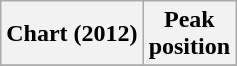<table class="wikitable plainrowheaders">
<tr>
<th>Chart (2012)</th>
<th>Peak<br>position</th>
</tr>
<tr>
</tr>
</table>
